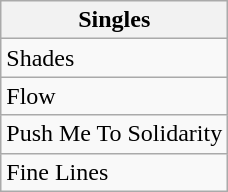<table class="wikitable">
<tr>
<th>Singles</th>
</tr>
<tr>
<td>Shades</td>
</tr>
<tr>
<td>Flow</td>
</tr>
<tr>
<td>Push Me To Solidarity</td>
</tr>
<tr>
<td>Fine Lines</td>
</tr>
</table>
